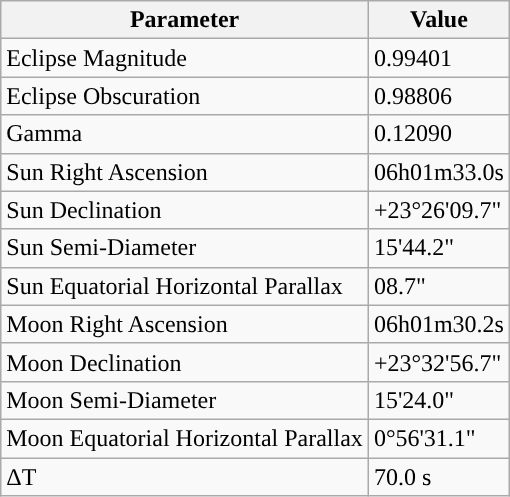<table class="wikitable">
<tr>
<th>Parameter</th>
<th>Value</th>
</tr>
<tr>
<td>Eclipse Magnitude</td>
<td>0.99401</td>
</tr>
<tr>
<td>Eclipse Obscuration</td>
<td>0.98806</td>
</tr>
<tr>
<td>Gamma</td>
<td>0.12090</td>
</tr>
<tr>
<td>Sun Right Ascension</td>
<td>06h01m33.0s</td>
</tr>
<tr>
<td>Sun Declination</td>
<td>+23°26'09.7"</td>
</tr>
<tr>
<td>Sun Semi-Diameter</td>
<td>15'44.2"</td>
</tr>
<tr>
<td>Sun Equatorial Horizontal Parallax</td>
<td>08.7"</td>
</tr>
<tr>
<td>Moon Right Ascension</td>
<td>06h01m30.2s</td>
</tr>
<tr>
<td>Moon Declination</td>
<td>+23°32'56.7"</td>
</tr>
<tr>
<td>Moon Semi-Diameter</td>
<td>15'24.0"</td>
</tr>
<tr>
<td>Moon Equatorial Horizontal Parallax</td>
<td>0°56'31.1"</td>
</tr>
<tr>
<td>ΔT</td>
<td>70.0 s</td>
</tr>
</table>
